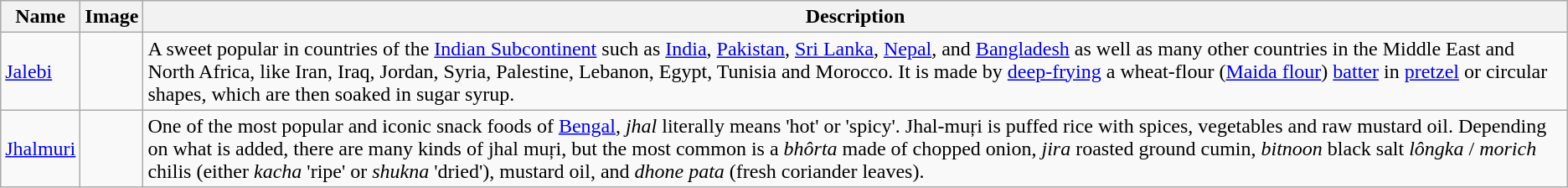<table class="wikitable">
<tr>
<th>Name</th>
<th>Image</th>
<th>Description</th>
</tr>
<tr>
<td><a href='#'>Jalebi</a></td>
<td></td>
<td>A sweet popular in countries of the <a href='#'>Indian Subcontinent</a> such as <a href='#'>India</a>, <a href='#'>Pakistan</a>, <a href='#'>Sri Lanka</a>, <a href='#'>Nepal</a>, and <a href='#'>Bangladesh</a> as well as many other countries in the Middle East and North Africa, like Iran, Iraq, Jordan, Syria, Palestine, Lebanon, Egypt, Tunisia and Morocco. It is made by <a href='#'>deep-frying</a> a wheat-flour (<a href='#'>Maida flour</a>) <a href='#'>batter</a> in <a href='#'>pretzel</a> or circular shapes, which are then soaked in sugar syrup.</td>
</tr>
<tr>
<td><a href='#'>Jhalmuri</a></td>
<td></td>
<td>One of the most popular and iconic snack foods of <a href='#'>Bengal</a>, <em>jhal</em> literally means 'hot' or 'spicy'. Jhal-muŗi is puffed rice with spices, vegetables and raw mustard oil. Depending on what is added, there are many kinds of jhal muŗi, but the most common is a <em>bhôrta</em> made of chopped onion, <em>jira</em> roasted ground cumin, <em>bitnoon</em> black salt <em>lôngka</em> / <em>morich</em> chilis (either <em>kacha</em> 'ripe' or <em>shukna</em> 'dried'), mustard oil, and <em>dhone pata</em> (fresh coriander leaves).</td>
</tr>
</table>
